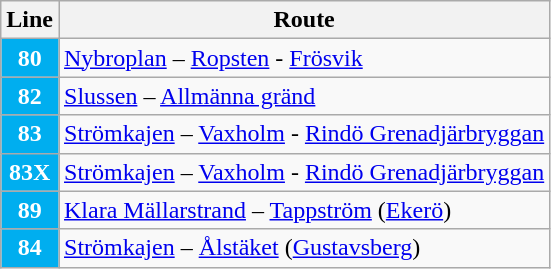<table class="wikitable">
<tr>
<th>Line</th>
<th>Route</th>
</tr>
<tr>
<td style="background: #00AEEF; color: white;" align="center"><strong>80</strong></td>
<td><a href='#'>Nybroplan</a> – <a href='#'>Ropsten</a> - <a href='#'>Frösvik</a></td>
</tr>
<tr>
<td style="background: #00AEEF; color: white;" align="center"><strong>82</strong></td>
<td><a href='#'>Slussen</a> – <a href='#'>Allmänna gränd</a></td>
</tr>
<tr>
<td style="background: #00AEEF; color: white;" align="center"><strong>83</strong></td>
<td><a href='#'>Strömkajen</a> – <a href='#'>Vaxholm</a> - <a href='#'>Rindö Grenadjärbryggan</a></td>
</tr>
<tr>
<td style="background: #00AEEF; color: white;" align="center"><strong>83X</strong></td>
<td><a href='#'>Strömkajen</a> – <a href='#'>Vaxholm</a> - <a href='#'>Rindö Grenadjärbryggan</a></td>
</tr>
<tr>
<td style="background: #00AEEF; color: white;" align="center"><strong>89</strong></td>
<td><a href='#'>Klara Mällarstrand</a> – <a href='#'>Tappström</a> (<a href='#'>Ekerö</a>)</td>
</tr>
<tr>
<td style="background: #00AEEF; color: white;" align="center"><strong>84</strong></td>
<td><a href='#'>Strömkajen</a> – <a href='#'>Ålstäket</a> (<a href='#'>Gustavsberg</a>)</td>
</tr>
</table>
